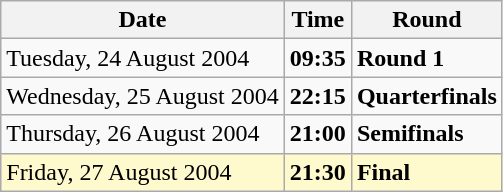<table class="wikitable">
<tr>
<th>Date</th>
<th>Time</th>
<th>Round</th>
</tr>
<tr>
<td>Tuesday, 24 August 2004</td>
<td><strong>09:35</strong></td>
<td><strong>Round 1</strong></td>
</tr>
<tr>
<td>Wednesday, 25 August 2004</td>
<td><strong>22:15</strong></td>
<td><strong>Quarterfinals</strong></td>
</tr>
<tr>
<td>Thursday, 26 August 2004</td>
<td><strong>21:00</strong></td>
<td><strong>Semifinals</strong></td>
</tr>
<tr style=background:lemonchiffon>
<td>Friday, 27 August 2004</td>
<td><strong>21:30</strong></td>
<td><strong>Final</strong></td>
</tr>
</table>
